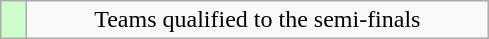<table class="wikitable" style="text-align: center;">
<tr>
<td width=10px bgcolor=#ccffcc></td>
<td width=300px>Teams qualified to the semi-finals</td>
</tr>
</table>
